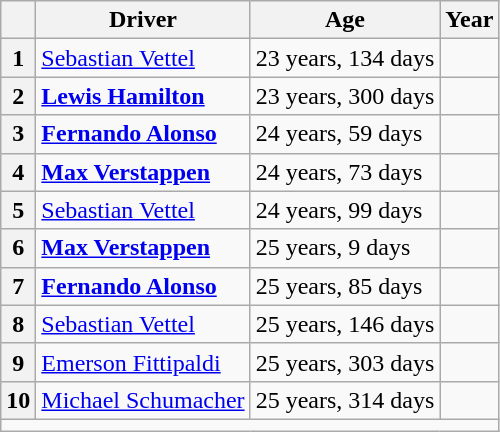<table class="wikitable">
<tr>
<th></th>
<th>Driver</th>
<th>Age</th>
<th>Year</th>
</tr>
<tr>
<th>1</th>
<td> <a href='#'>Sebastian Vettel</a></td>
<td>23 years, 134 days</td>
<td></td>
</tr>
<tr>
<th>2</th>
<td> <strong><a href='#'>Lewis Hamilton</a></strong></td>
<td>23 years, 300 days</td>
<td></td>
</tr>
<tr>
<th>3</th>
<td> <strong><a href='#'>Fernando Alonso</a></strong></td>
<td>24 years, 59 days</td>
<td></td>
</tr>
<tr>
<th>4</th>
<td> <strong><a href='#'>Max Verstappen</a></strong></td>
<td>24 years, 73 days</td>
<td></td>
</tr>
<tr>
<th>5</th>
<td> <a href='#'>Sebastian Vettel</a></td>
<td>24 years, 99 days</td>
<td></td>
</tr>
<tr>
<th>6</th>
<td> <strong><a href='#'>Max Verstappen</a></strong></td>
<td>25 years, 9 days</td>
<td></td>
</tr>
<tr>
<th>7</th>
<td> <strong><a href='#'>Fernando Alonso</a></strong></td>
<td>25 years, 85 days</td>
<td></td>
</tr>
<tr>
<th>8</th>
<td> <a href='#'>Sebastian Vettel</a></td>
<td>25 years, 146 days</td>
<td></td>
</tr>
<tr>
<th>9</th>
<td> <a href='#'>Emerson Fittipaldi</a></td>
<td>25 years, 303 days</td>
<td></td>
</tr>
<tr>
<th>10</th>
<td> <a href='#'>Michael Schumacher</a></td>
<td>25 years, 314 days</td>
<td></td>
</tr>
<tr>
<td colspan=4></td>
</tr>
</table>
